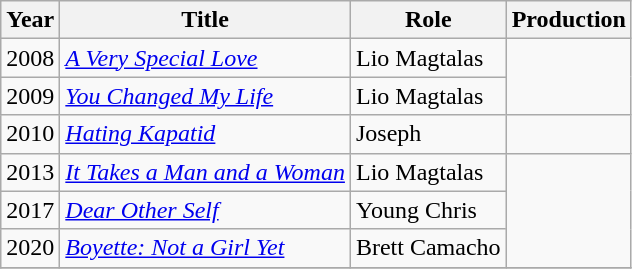<table class=wikitable>
<tr>
<th>Year</th>
<th>Title</th>
<th>Role</th>
<th>Production</th>
</tr>
<tr>
<td>2008</td>
<td><em><a href='#'>A Very Special Love</a></em></td>
<td>Lio Magtalas</td>
<td rowspan="2"></td>
</tr>
<tr>
<td>2009</td>
<td><em><a href='#'>You Changed My Life</a></em></td>
<td>Lio Magtalas</td>
</tr>
<tr>
<td>2010</td>
<td><em><a href='#'>Hating Kapatid</a></em></td>
<td>Joseph</td>
<td></td>
</tr>
<tr>
<td>2013</td>
<td><em><a href='#'>It Takes a Man and a Woman</a></em></td>
<td>Lio Magtalas</td>
<td rowspan="3"></td>
</tr>
<tr>
<td>2017</td>
<td><em><a href='#'>Dear Other Self</a></em></td>
<td>Young Chris</td>
</tr>
<tr>
<td>2020</td>
<td><em><a href='#'>Boyette: Not a Girl Yet</a></em></td>
<td>Brett Camacho</td>
</tr>
<tr>
</tr>
</table>
